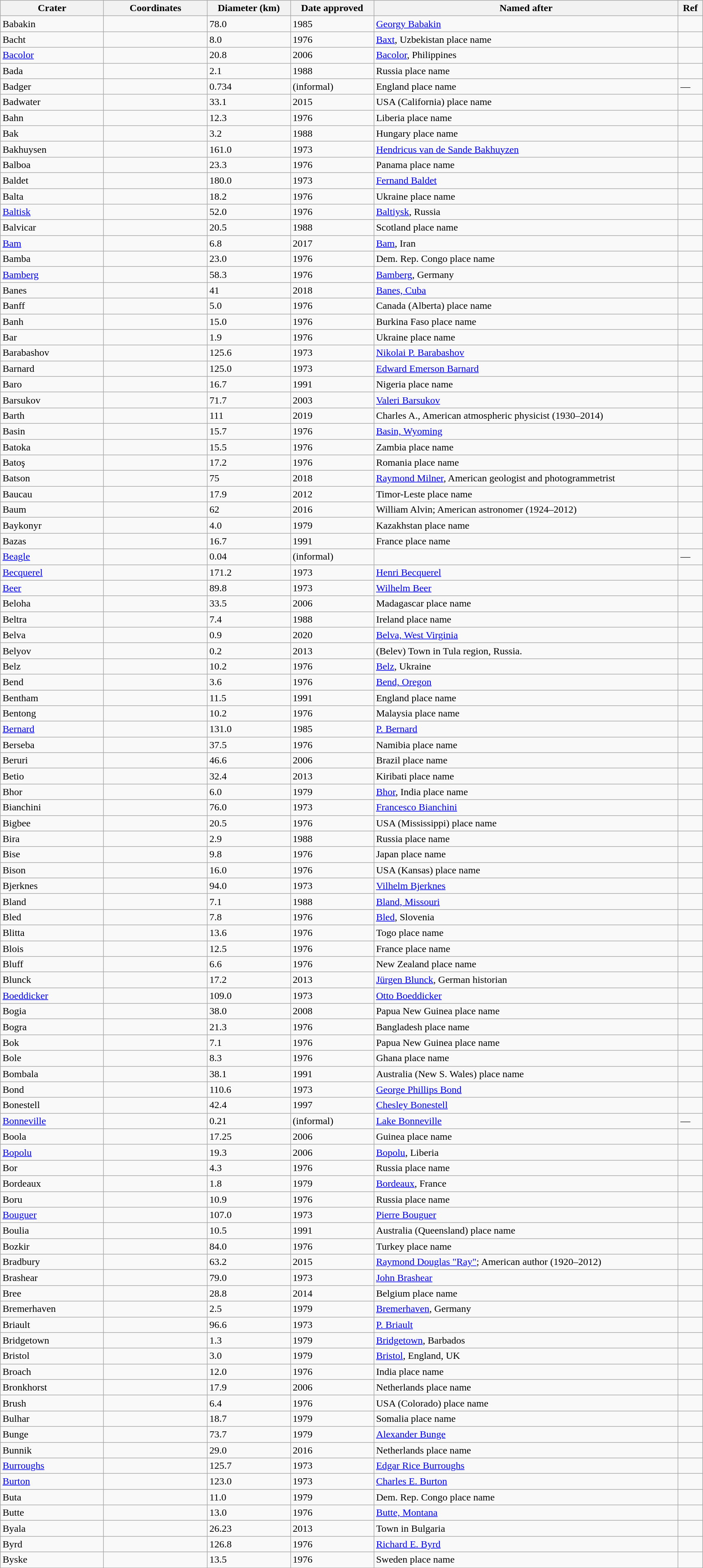<table class="wikitable" style="min-width: 90%;">
<tr>
<th style="width:10em">Crater</th>
<th style="width:10em">Coordinates</th>
<th>Diameter (km)</th>
<th>Date approved</th>
<th>Named after</th>
<th>Ref</th>
</tr>
<tr id="Babakin">
<td>Babakin</td>
<td></td>
<td>78.0</td>
<td>1985</td>
<td><a href='#'>Georgy Babakin</a></td>
<td></td>
</tr>
<tr id="Bacht">
<td>Bacht</td>
<td></td>
<td>8.0</td>
<td>1976</td>
<td><a href='#'>Baxt</a>, Uzbekistan place name</td>
<td></td>
</tr>
<tr id="Bacolor">
<td><a href='#'>Bacolor</a></td>
<td></td>
<td>20.8</td>
<td>2006</td>
<td><a href='#'>Bacolor</a>, Philippines</td>
<td></td>
</tr>
<tr id="Bada">
<td>Bada</td>
<td></td>
<td>2.1</td>
<td>1988</td>
<td>Russia place name</td>
<td></td>
</tr>
<tr id="Badger">
<td>Badger</td>
<td></td>
<td>0.734</td>
<td>(informal)</td>
<td>England place name</td>
<td>—</td>
</tr>
<tr id="Badwater">
<td>Badwater</td>
<td></td>
<td>33.1</td>
<td>2015</td>
<td>USA (California) place name</td>
<td></td>
</tr>
<tr id="Bahn">
<td>Bahn</td>
<td></td>
<td>12.3</td>
<td>1976</td>
<td>Liberia place name</td>
<td></td>
</tr>
<tr id="Bak">
<td>Bak</td>
<td></td>
<td>3.2</td>
<td>1988</td>
<td>Hungary place name</td>
<td></td>
</tr>
<tr id="Bakhuysen">
<td>Bakhuysen</td>
<td></td>
<td>161.0</td>
<td>1973</td>
<td><a href='#'>Hendricus van de Sande Bakhuyzen</a></td>
<td></td>
</tr>
<tr id="Balboa">
<td>Balboa</td>
<td></td>
<td>23.3</td>
<td>1976</td>
<td>Panama place name</td>
<td></td>
</tr>
<tr id="Baldet">
<td>Baldet</td>
<td></td>
<td>180.0</td>
<td>1973</td>
<td><a href='#'>Fernand Baldet</a></td>
<td></td>
</tr>
<tr id="Balta">
<td>Balta</td>
<td></td>
<td>18.2</td>
<td>1976</td>
<td>Ukraine place name</td>
<td></td>
</tr>
<tr id="Baltisk">
<td><a href='#'>Baltisk</a></td>
<td></td>
<td>52.0</td>
<td>1976</td>
<td><a href='#'>Baltiysk</a>, Russia</td>
<td></td>
</tr>
<tr id="Balvicar">
<td>Balvicar</td>
<td></td>
<td>20.5</td>
<td>1988</td>
<td>Scotland place name</td>
<td></td>
</tr>
<tr id="Bam">
<td><a href='#'>Bam</a></td>
<td></td>
<td>6.8</td>
<td>2017</td>
<td><a href='#'>Bam</a>, Iran</td>
<td></td>
</tr>
<tr id="Bamba">
<td>Bamba</td>
<td></td>
<td>23.0</td>
<td>1976</td>
<td>Dem. Rep. Congo place name</td>
<td></td>
</tr>
<tr id="Bamberg">
<td><a href='#'>Bamberg</a></td>
<td></td>
<td>58.3</td>
<td>1976</td>
<td><a href='#'>Bamberg</a>, Germany</td>
<td></td>
</tr>
<tr id="Banes">
<td>Banes</td>
<td></td>
<td>41</td>
<td>2018</td>
<td><a href='#'>Banes, Cuba</a></td>
<td></td>
</tr>
<tr id="Banff">
<td>Banff</td>
<td></td>
<td>5.0</td>
<td>1976</td>
<td>Canada (Alberta) place name</td>
<td></td>
</tr>
<tr id="Banh">
<td>Banh</td>
<td></td>
<td>15.0</td>
<td>1976</td>
<td>Burkina Faso place name</td>
<td></td>
</tr>
<tr id="Bar">
<td>Bar</td>
<td></td>
<td>1.9</td>
<td>1976</td>
<td>Ukraine place name</td>
<td></td>
</tr>
<tr id="Barabashov">
<td>Barabashov</td>
<td></td>
<td>125.6</td>
<td>1973</td>
<td><a href='#'>Nikolai P. Barabashov</a></td>
<td></td>
</tr>
<tr id="Barnard">
<td>Barnard</td>
<td></td>
<td>125.0</td>
<td>1973</td>
<td><a href='#'>Edward Emerson Barnard</a></td>
<td></td>
</tr>
<tr id="Baro">
<td>Baro</td>
<td></td>
<td>16.7</td>
<td>1991</td>
<td>Nigeria place name</td>
<td></td>
</tr>
<tr id="Barsukov">
<td>Barsukov</td>
<td></td>
<td>71.7</td>
<td>2003</td>
<td><a href='#'>Valeri Barsukov</a></td>
<td></td>
</tr>
<tr id="Barth">
<td>Barth</td>
<td></td>
<td>111</td>
<td>2019</td>
<td>Charles A., American atmospheric physicist (1930–2014)</td>
<td></td>
</tr>
<tr id="Basin">
<td>Basin</td>
<td></td>
<td>15.7</td>
<td>1976</td>
<td><a href='#'>Basin, Wyoming</a></td>
<td></td>
</tr>
<tr id="Batoka">
<td>Batoka</td>
<td></td>
<td>15.5</td>
<td>1976</td>
<td>Zambia place name</td>
<td></td>
</tr>
<tr id="Batos">
<td>Batoş</td>
<td></td>
<td>17.2</td>
<td>1976</td>
<td>Romania place name</td>
<td></td>
</tr>
<tr id="Batson">
<td>Batson</td>
<td></td>
<td>75</td>
<td>2018</td>
<td><a href='#'>Raymond Milner</a>, American geologist and photogrammetrist</td>
<td></td>
</tr>
<tr id="Baucau">
<td>Baucau</td>
<td></td>
<td>17.9</td>
<td>2012</td>
<td>Timor-Leste place name</td>
<td></td>
</tr>
<tr id="Baum">
<td>Baum</td>
<td></td>
<td>62</td>
<td>2016</td>
<td>William Alvin; American astronomer (1924–2012)</td>
<td></td>
</tr>
<tr id="Baykonyr">
<td>Baykonyr</td>
<td></td>
<td>4.0</td>
<td>1979</td>
<td>Kazakhstan place name</td>
<td></td>
</tr>
<tr id="Bazas">
<td>Bazas</td>
<td></td>
<td>16.7</td>
<td>1991</td>
<td>France place name</td>
<td></td>
</tr>
<tr id="Beagle">
<td><a href='#'>Beagle</a></td>
<td></td>
<td>0.04</td>
<td>(informal)</td>
<td></td>
<td>—</td>
</tr>
<tr id="Becquerel">
<td><a href='#'>Becquerel</a></td>
<td></td>
<td>171.2</td>
<td>1973</td>
<td><a href='#'>Henri Becquerel</a></td>
<td></td>
</tr>
<tr id="Beer">
<td><a href='#'>Beer</a></td>
<td></td>
<td>89.8</td>
<td>1973</td>
<td><a href='#'>Wilhelm Beer</a></td>
<td></td>
</tr>
<tr id="Beloha">
<td>Beloha</td>
<td></td>
<td>33.5</td>
<td>2006</td>
<td>Madagascar place name</td>
<td></td>
</tr>
<tr id="Beltra">
<td>Beltra</td>
<td></td>
<td>7.4</td>
<td>1988</td>
<td>Ireland place name</td>
<td></td>
</tr>
<tr id="Belva">
<td>Belva</td>
<td></td>
<td>0.9</td>
<td>2020</td>
<td><a href='#'>Belva, West Virginia</a></td>
<td></td>
</tr>
<tr id="Belyov">
<td>Belyov</td>
<td></td>
<td>0.2</td>
<td>2013</td>
<td>(Belev) Town in Tula region, Russia.</td>
<td></td>
</tr>
<tr id="Belz">
<td>Belz</td>
<td></td>
<td>10.2</td>
<td>1976</td>
<td><a href='#'>Belz</a>, Ukraine</td>
<td></td>
</tr>
<tr id="Bend">
<td>Bend</td>
<td></td>
<td>3.6</td>
<td>1976</td>
<td><a href='#'>Bend, Oregon</a></td>
<td></td>
</tr>
<tr id="Bentham">
<td>Bentham</td>
<td></td>
<td>11.5</td>
<td>1991</td>
<td>England place name</td>
<td></td>
</tr>
<tr id="Bentong">
<td>Bentong</td>
<td></td>
<td>10.2</td>
<td>1976</td>
<td>Malaysia place name</td>
<td></td>
</tr>
<tr id="Bernard">
<td><a href='#'>Bernard</a></td>
<td></td>
<td>131.0</td>
<td>1985</td>
<td><a href='#'>P. Bernard</a></td>
<td></td>
</tr>
<tr id="Berseba">
<td>Berseba</td>
<td></td>
<td>37.5</td>
<td>1976</td>
<td>Namibia place name</td>
<td></td>
</tr>
<tr id="Beruri">
<td>Beruri</td>
<td></td>
<td>46.6</td>
<td>2006</td>
<td>Brazil place name</td>
<td></td>
</tr>
<tr id="Betio">
<td>Betio</td>
<td></td>
<td>32.4</td>
<td>2013</td>
<td>Kiribati place name</td>
<td></td>
</tr>
<tr id="Bhor">
<td>Bhor</td>
<td></td>
<td>6.0</td>
<td>1979</td>
<td><a href='#'>Bhor</a>, India place name</td>
<td></td>
</tr>
<tr id="Bianchini">
<td>Bianchini</td>
<td></td>
<td>76.0</td>
<td>1973</td>
<td><a href='#'>Francesco Bianchini</a></td>
<td></td>
</tr>
<tr id="Bigbee">
<td>Bigbee</td>
<td></td>
<td>20.5</td>
<td>1976</td>
<td>USA (Mississippi) place name</td>
<td></td>
</tr>
<tr id="Bira">
<td>Bira</td>
<td></td>
<td>2.9</td>
<td>1988</td>
<td>Russia place name</td>
<td></td>
</tr>
<tr id="Bise">
<td>Bise</td>
<td></td>
<td>9.8</td>
<td>1976</td>
<td>Japan place name</td>
<td></td>
</tr>
<tr id="Bison">
<td>Bison</td>
<td></td>
<td>16.0</td>
<td>1976</td>
<td>USA (Kansas) place name</td>
<td></td>
</tr>
<tr id="Bjerknes">
<td>Bjerknes</td>
<td></td>
<td>94.0</td>
<td>1973</td>
<td><a href='#'>Vilhelm Bjerknes</a></td>
<td></td>
</tr>
<tr id="Bland">
<td>Bland</td>
<td></td>
<td>7.1</td>
<td>1988</td>
<td><a href='#'>Bland, Missouri</a></td>
<td></td>
</tr>
<tr id="Bled">
<td>Bled</td>
<td></td>
<td>7.8</td>
<td>1976</td>
<td><a href='#'>Bled</a>, Slovenia</td>
<td></td>
</tr>
<tr id="Blitta">
<td>Blitta</td>
<td></td>
<td>13.6</td>
<td>1976</td>
<td>Togo place name</td>
<td></td>
</tr>
<tr id="Blois">
<td>Blois</td>
<td></td>
<td>12.5</td>
<td>1976</td>
<td>France place name</td>
<td></td>
</tr>
<tr id="Bluff">
<td>Bluff</td>
<td></td>
<td>6.6</td>
<td>1976</td>
<td>New Zealand place name</td>
<td></td>
</tr>
<tr id="Blunck">
<td>Blunck</td>
<td></td>
<td>17.2</td>
<td>2013</td>
<td><a href='#'>Jürgen Blunck</a>, German historian</td>
<td></td>
</tr>
<tr id="Boeddicker">
<td><a href='#'>Boeddicker</a></td>
<td></td>
<td>109.0</td>
<td>1973</td>
<td><a href='#'>Otto Boeddicker</a></td>
<td></td>
</tr>
<tr id="Bogia">
<td>Bogia</td>
<td></td>
<td>38.0</td>
<td>2008</td>
<td>Papua New Guinea place name</td>
<td></td>
</tr>
<tr id="Bogra">
<td>Bogra</td>
<td></td>
<td>21.3</td>
<td>1976</td>
<td>Bangladesh place name</td>
<td></td>
</tr>
<tr id="Bok">
<td>Bok</td>
<td></td>
<td>7.1</td>
<td>1976</td>
<td>Papua New Guinea place name</td>
<td></td>
</tr>
<tr id="Bole">
<td>Bole</td>
<td></td>
<td>8.3</td>
<td>1976</td>
<td>Ghana place name</td>
<td></td>
</tr>
<tr id="Bombala">
<td>Bombala</td>
<td></td>
<td>38.1</td>
<td>1991</td>
<td>Australia (New S. Wales) place name</td>
<td></td>
</tr>
<tr id="Bond">
<td>Bond</td>
<td></td>
<td>110.6</td>
<td>1973</td>
<td><a href='#'>George Phillips Bond</a></td>
<td></td>
</tr>
<tr id="Bonestell">
<td>Bonestell</td>
<td></td>
<td>42.4</td>
<td>1997</td>
<td><a href='#'>Chesley Bonestell</a></td>
<td></td>
</tr>
<tr id="Bonneville">
<td><a href='#'>Bonneville</a></td>
<td></td>
<td>0.21</td>
<td>(informal)</td>
<td><a href='#'>Lake Bonneville</a></td>
<td>—</td>
</tr>
<tr id="Boola">
<td>Boola</td>
<td></td>
<td>17.25</td>
<td>2006</td>
<td>Guinea place name</td>
<td></td>
</tr>
<tr id="Bopolu">
<td><a href='#'>Bopolu</a></td>
<td></td>
<td>19.3</td>
<td>2006</td>
<td><a href='#'>Bopolu</a>, Liberia</td>
<td></td>
</tr>
<tr id="Bor">
<td>Bor</td>
<td></td>
<td>4.3</td>
<td>1976</td>
<td>Russia place name</td>
<td></td>
</tr>
<tr id="Bordeaux">
<td>Bordeaux</td>
<td></td>
<td>1.8</td>
<td>1979</td>
<td><a href='#'>Bordeaux</a>, France</td>
<td></td>
</tr>
<tr id="Boru">
<td>Boru</td>
<td></td>
<td>10.9</td>
<td>1976</td>
<td>Russia place name</td>
<td></td>
</tr>
<tr id="Bouguer">
<td><a href='#'>Bouguer</a></td>
<td></td>
<td>107.0</td>
<td>1973</td>
<td><a href='#'>Pierre Bouguer</a></td>
<td></td>
</tr>
<tr id="Boulia">
<td>Boulia</td>
<td></td>
<td>10.5</td>
<td>1991</td>
<td>Australia (Queensland) place name</td>
<td></td>
</tr>
<tr id="Bozkir">
<td>Bozkir</td>
<td></td>
<td>84.0</td>
<td>1976</td>
<td>Turkey place name</td>
<td></td>
</tr>
<tr id="Bradbury">
<td>Bradbury</td>
<td></td>
<td>63.2</td>
<td>2015</td>
<td><a href='#'>Raymond Douglas "Ray"</a>; American author (1920–2012)</td>
<td></td>
</tr>
<tr id="Brashear">
<td>Brashear</td>
<td></td>
<td>79.0</td>
<td>1973</td>
<td><a href='#'>John Brashear</a></td>
<td></td>
</tr>
<tr id="Bree">
<td>Bree</td>
<td></td>
<td>28.8</td>
<td>2014</td>
<td>Belgium place name</td>
<td></td>
</tr>
<tr id="Bremerhaven">
<td>Bremerhaven</td>
<td></td>
<td>2.5</td>
<td>1979</td>
<td><a href='#'>Bremerhaven</a>, Germany</td>
<td></td>
</tr>
<tr id="Briault">
<td>Briault</td>
<td></td>
<td>96.6</td>
<td>1973</td>
<td><a href='#'>P. Briault</a></td>
<td></td>
</tr>
<tr id="Bridgetown">
<td>Bridgetown</td>
<td></td>
<td>1.3</td>
<td>1979</td>
<td><a href='#'>Bridgetown</a>, Barbados</td>
<td></td>
</tr>
<tr id="Bristol">
<td>Bristol</td>
<td></td>
<td>3.0</td>
<td>1979</td>
<td><a href='#'>Bristol</a>, England, UK</td>
<td></td>
</tr>
<tr id="Broach">
<td>Broach</td>
<td></td>
<td>12.0</td>
<td>1976</td>
<td>India place name</td>
<td></td>
</tr>
<tr id="Bronkhorst">
<td>Bronkhorst</td>
<td></td>
<td>17.9</td>
<td>2006</td>
<td>Netherlands place name</td>
<td></td>
</tr>
<tr id="Brush">
<td>Brush</td>
<td></td>
<td>6.4</td>
<td>1976</td>
<td>USA (Colorado) place name</td>
<td></td>
</tr>
<tr id="Bulhar">
<td>Bulhar</td>
<td></td>
<td>18.7</td>
<td>1979</td>
<td>Somalia place name</td>
<td></td>
</tr>
<tr id="Bunge">
<td>Bunge</td>
<td></td>
<td>73.7</td>
<td>1979</td>
<td><a href='#'>Alexander Bunge</a></td>
<td></td>
</tr>
<tr id="Bunnik">
<td>Bunnik</td>
<td></td>
<td>29.0</td>
<td>2016</td>
<td>Netherlands place name</td>
<td></td>
</tr>
<tr id="Burroughs">
<td><a href='#'>Burroughs</a></td>
<td></td>
<td>125.7</td>
<td>1973</td>
<td><a href='#'>Edgar Rice Burroughs</a></td>
<td></td>
</tr>
<tr id="Burton">
<td><a href='#'>Burton</a></td>
<td></td>
<td>123.0</td>
<td>1973</td>
<td><a href='#'>Charles E. Burton</a></td>
<td></td>
</tr>
<tr id="Buta">
<td>Buta</td>
<td></td>
<td>11.0</td>
<td>1979</td>
<td>Dem. Rep. Congo place name</td>
<td></td>
</tr>
<tr id="Butte">
<td>Butte</td>
<td></td>
<td>13.0</td>
<td>1976</td>
<td><a href='#'>Butte, Montana</a></td>
<td></td>
</tr>
<tr id="Byala">
<td>Byala</td>
<td></td>
<td>26.23</td>
<td>2013</td>
<td>Town in Bulgaria</td>
<td></td>
</tr>
<tr id="Byrd">
<td>Byrd</td>
<td></td>
<td>126.8</td>
<td>1976</td>
<td><a href='#'>Richard E. Byrd</a></td>
<td></td>
</tr>
<tr id="Byske">
<td>Byske</td>
<td></td>
<td>13.5</td>
<td>1976</td>
<td>Sweden place name</td>
<td></td>
</tr>
</table>
